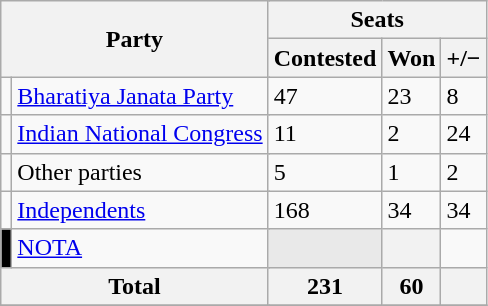<table class="wikitable">
<tr>
<th colspan="4" rowspan="2">Party</th>
<th colspan="3">Seats</th>
</tr>
<tr>
<th>Contested</th>
<th>Won</th>
<th><strong>+/−</strong></th>
</tr>
<tr>
<td></td>
<td colspan="3"><a href='#'>Bharatiya Janata Party</a></td>
<td>47</td>
<td>23</td>
<td>8</td>
</tr>
<tr>
<td></td>
<td colspan="3"><a href='#'>Indian National Congress</a></td>
<td>11</td>
<td>2</td>
<td>24</td>
</tr>
<tr>
<td></td>
<td colspan="3">Other parties</td>
<td>5</td>
<td>1</td>
<td>2</td>
</tr>
<tr>
<td></td>
<td colspan="3"><a href='#'>Independents</a></td>
<td>168</td>
<td>34</td>
<td>34</td>
</tr>
<tr>
<td style="background:Black; color:White"></td>
<td colspan="3"><a href='#'>NOTA</a></td>
<th style="background-color:#E9E9E9"></th>
<th></th>
<td></td>
</tr>
<tr>
<th colspan="4">Total</th>
<th>231</th>
<th>60</th>
<th></th>
</tr>
<tr>
</tr>
</table>
